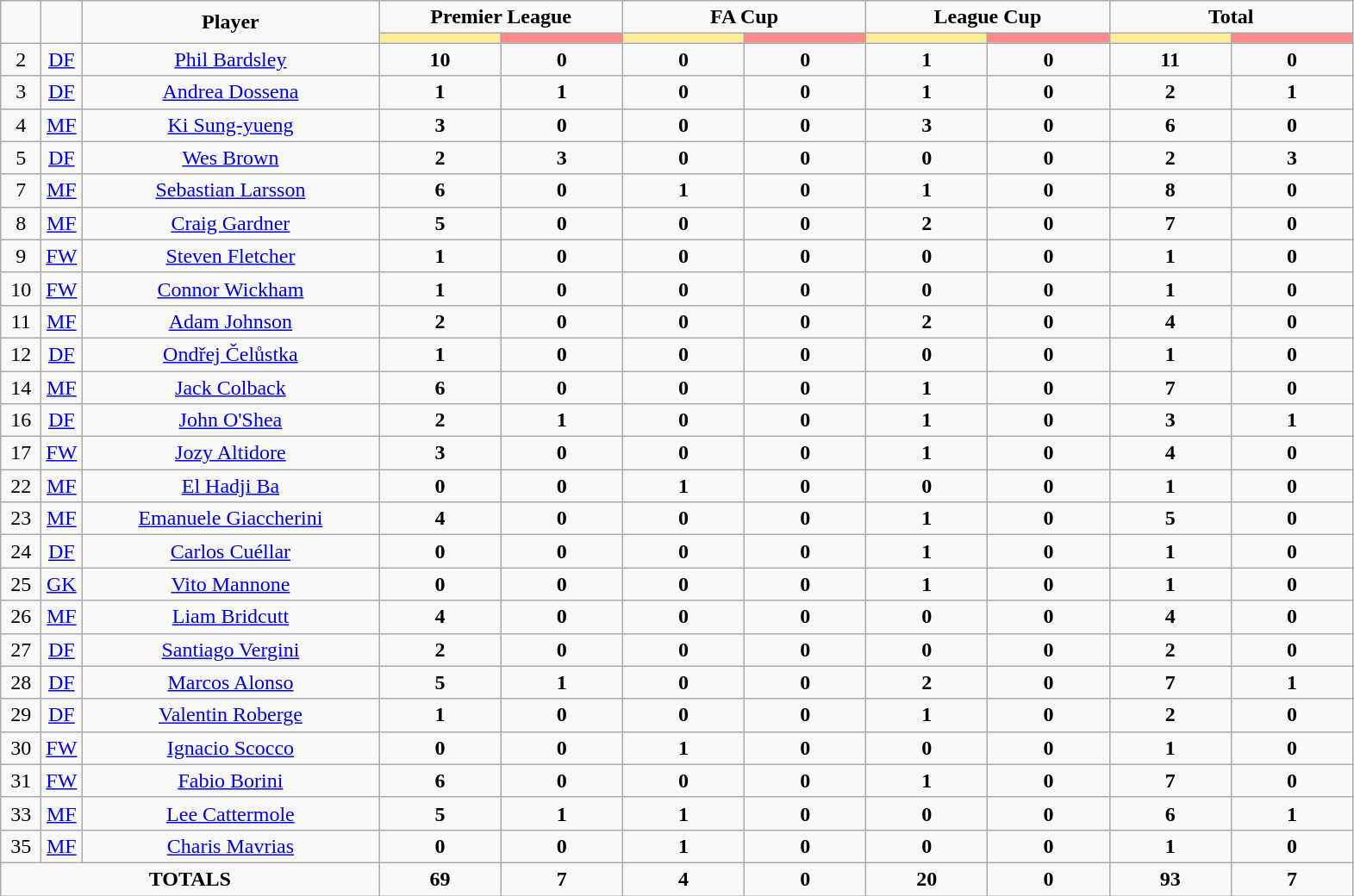<table class="wikitable" style="text-align:center;">
<tr style="text-align:center;">
<td rowspan="2" style="width:3%;"><strong></strong></td>
<td rowspan="2" style="width:3%;"><strong></strong></td>
<td rowspan="2" style="width:22%;"><strong>Player</strong></td>
<td colspan="2"><strong>Premier League</strong></td>
<td colspan="2"><strong>FA Cup</strong></td>
<td colspan="2"><strong>League Cup</strong></td>
<td colspan="2"><strong>Total</strong></td>
</tr>
<tr>
<th style="width:60px; background:#fe9;"></th>
<th style="width:60px; background:#ff8888;"></th>
<th style="width:60px; background:#fe9;"></th>
<th style="width:60px; background:#ff8888;"></th>
<th style="width:60px; background:#fe9;"></th>
<th style="width:60px; background:#ff8888;"></th>
<th style="width:60px; background:#fe9;"></th>
<th style="width:60px; background:#ff8888;"></th>
</tr>
<tr>
<td>2</td>
<td><a href='#'>DF</a></td>
<td><a href='#'>Phil Bardsley</a></td>
<td><strong>10</strong></td>
<td><strong>0</strong></td>
<td><strong>0</strong></td>
<td><strong>0</strong></td>
<td><strong>1</strong></td>
<td><strong>0</strong></td>
<td><strong>11</strong></td>
<td><strong>0</strong></td>
</tr>
<tr>
<td>3</td>
<td><a href='#'>DF</a></td>
<td><a href='#'>Andrea Dossena</a></td>
<td><strong>1</strong></td>
<td><strong>1</strong></td>
<td><strong>0</strong></td>
<td><strong>0</strong></td>
<td><strong>1</strong></td>
<td><strong>0</strong></td>
<td><strong>2</strong></td>
<td><strong>1</strong></td>
</tr>
<tr>
<td>4</td>
<td><a href='#'>MF</a></td>
<td><a href='#'>Ki Sung-yueng</a></td>
<td><strong>3</strong></td>
<td><strong>0</strong></td>
<td><strong>0</strong></td>
<td><strong>0</strong></td>
<td><strong>3</strong></td>
<td><strong>0</strong></td>
<td><strong>6</strong></td>
<td><strong>0</strong></td>
</tr>
<tr>
<td>5</td>
<td><a href='#'>DF</a></td>
<td><a href='#'>Wes Brown</a></td>
<td><strong>2</strong></td>
<td><strong>3</strong></td>
<td><strong>0</strong></td>
<td><strong>0</strong></td>
<td><strong>0</strong></td>
<td><strong>0</strong></td>
<td><strong>2</strong></td>
<td><strong>3</strong></td>
</tr>
<tr>
<td>7</td>
<td><a href='#'>MF</a></td>
<td><a href='#'>Sebastian Larsson</a></td>
<td><strong>6</strong></td>
<td><strong>0</strong></td>
<td><strong>1</strong></td>
<td><strong>0</strong></td>
<td><strong>1</strong></td>
<td><strong>0</strong></td>
<td><strong>8</strong></td>
<td><strong>0</strong></td>
</tr>
<tr>
<td>8</td>
<td><a href='#'>MF</a></td>
<td><a href='#'>Craig Gardner</a></td>
<td><strong>5</strong></td>
<td><strong>0</strong></td>
<td><strong>0</strong></td>
<td><strong>0</strong></td>
<td><strong>2</strong></td>
<td><strong>0</strong></td>
<td><strong>7</strong></td>
<td><strong>0</strong></td>
</tr>
<tr>
<td>9</td>
<td><a href='#'>FW</a></td>
<td><a href='#'>Steven Fletcher</a></td>
<td><strong>1</strong></td>
<td><strong>0</strong></td>
<td><strong>0</strong></td>
<td><strong>0</strong></td>
<td><strong>0</strong></td>
<td><strong>0</strong></td>
<td><strong>1</strong></td>
<td><strong>0</strong></td>
</tr>
<tr>
<td>10</td>
<td><a href='#'>FW</a></td>
<td><a href='#'>Connor Wickham</a></td>
<td><strong>1</strong></td>
<td><strong>0</strong></td>
<td><strong>0</strong></td>
<td><strong>0</strong></td>
<td><strong>0</strong></td>
<td><strong>0</strong></td>
<td><strong>1</strong></td>
<td><strong>0</strong></td>
</tr>
<tr>
<td>11</td>
<td><a href='#'>MF</a></td>
<td><a href='#'>Adam Johnson</a></td>
<td><strong>2</strong></td>
<td><strong>0</strong></td>
<td><strong>0</strong></td>
<td><strong>0</strong></td>
<td><strong>2</strong></td>
<td><strong>0</strong></td>
<td><strong>4</strong></td>
<td><strong>0</strong></td>
</tr>
<tr>
<td>12</td>
<td><a href='#'>DF</a></td>
<td><a href='#'>Ondřej Čelůstka</a></td>
<td><strong>1</strong></td>
<td><strong>0</strong></td>
<td><strong>0</strong></td>
<td><strong>0</strong></td>
<td><strong>0</strong></td>
<td><strong>0</strong></td>
<td><strong>1</strong></td>
<td><strong>0</strong></td>
</tr>
<tr>
<td>14</td>
<td><a href='#'>MF</a></td>
<td><a href='#'>Jack Colback</a></td>
<td><strong>6</strong></td>
<td><strong>0</strong></td>
<td><strong>0</strong></td>
<td><strong>0</strong></td>
<td><strong>1</strong></td>
<td><strong>0</strong></td>
<td><strong>7</strong></td>
<td><strong>0</strong></td>
</tr>
<tr>
<td>16</td>
<td><a href='#'>DF</a></td>
<td><a href='#'>John O'Shea</a></td>
<td><strong>2</strong></td>
<td><strong>1</strong></td>
<td><strong>0</strong></td>
<td><strong>0</strong></td>
<td><strong>1</strong></td>
<td><strong>0</strong></td>
<td><strong>3</strong></td>
<td><strong>1</strong></td>
</tr>
<tr>
<td>17</td>
<td><a href='#'>FW</a></td>
<td><a href='#'>Jozy Altidore</a></td>
<td><strong>3</strong></td>
<td><strong>0</strong></td>
<td><strong>0</strong></td>
<td><strong>0</strong></td>
<td><strong>1</strong></td>
<td><strong>0</strong></td>
<td><strong>4</strong></td>
<td><strong>0</strong></td>
</tr>
<tr>
<td>22</td>
<td><a href='#'>MF</a></td>
<td><a href='#'>El Hadji Ba</a></td>
<td><strong>0</strong></td>
<td><strong>0</strong></td>
<td><strong>1</strong></td>
<td><strong>0</strong></td>
<td><strong>0</strong></td>
<td><strong>0</strong></td>
<td><strong>1</strong></td>
<td><strong>0</strong></td>
</tr>
<tr>
<td>23</td>
<td><a href='#'>MF</a></td>
<td><a href='#'>Emanuele Giaccherini</a></td>
<td><strong>4</strong></td>
<td><strong>0</strong></td>
<td><strong>0</strong></td>
<td><strong>0</strong></td>
<td><strong>1</strong></td>
<td><strong>0</strong></td>
<td><strong>5</strong></td>
<td><strong>0</strong></td>
</tr>
<tr>
<td>24</td>
<td><a href='#'>DF</a></td>
<td><a href='#'>Carlos Cuéllar</a></td>
<td><strong>0</strong></td>
<td><strong>0</strong></td>
<td><strong>0</strong></td>
<td><strong>0</strong></td>
<td><strong>1</strong></td>
<td><strong>0</strong></td>
<td><strong>1</strong></td>
<td><strong>0</strong></td>
</tr>
<tr>
<td>25</td>
<td><a href='#'>GK</a></td>
<td><a href='#'>Vito Mannone</a></td>
<td><strong>0</strong></td>
<td><strong>0</strong></td>
<td><strong>0</strong></td>
<td><strong>0</strong></td>
<td><strong>1</strong></td>
<td><strong>0</strong></td>
<td><strong>1</strong></td>
<td><strong>0</strong></td>
</tr>
<tr>
<td>26</td>
<td><a href='#'>MF</a></td>
<td><a href='#'>Liam Bridcutt</a></td>
<td><strong>4</strong></td>
<td><strong>0</strong></td>
<td><strong>0</strong></td>
<td><strong>0</strong></td>
<td><strong>0</strong></td>
<td><strong>0</strong></td>
<td><strong>4</strong></td>
<td><strong>0</strong></td>
</tr>
<tr>
<td>27</td>
<td><a href='#'>DF</a></td>
<td><a href='#'>Santiago Vergini</a></td>
<td><strong>2</strong></td>
<td><strong>0</strong></td>
<td><strong>0</strong></td>
<td><strong>0</strong></td>
<td><strong>0</strong></td>
<td><strong>0</strong></td>
<td><strong>2</strong></td>
<td><strong>0</strong></td>
</tr>
<tr>
<td>28</td>
<td><a href='#'>DF</a></td>
<td><a href='#'>Marcos Alonso</a></td>
<td><strong>5</strong></td>
<td><strong>1</strong></td>
<td><strong>0</strong></td>
<td><strong>0</strong></td>
<td><strong>2</strong></td>
<td><strong>0</strong></td>
<td><strong>7</strong></td>
<td><strong>1</strong></td>
</tr>
<tr>
<td>29</td>
<td><a href='#'>DF</a></td>
<td><a href='#'>Valentin Roberge</a></td>
<td><strong>1</strong></td>
<td><strong>0</strong></td>
<td><strong>0</strong></td>
<td><strong>0</strong></td>
<td><strong>1</strong></td>
<td><strong>0</strong></td>
<td><strong>2</strong></td>
<td><strong>0</strong></td>
</tr>
<tr>
<td>30</td>
<td><a href='#'>FW</a></td>
<td><a href='#'>Ignacio Scocco</a></td>
<td><strong>0</strong></td>
<td><strong>0</strong></td>
<td><strong>1</strong></td>
<td><strong>0</strong></td>
<td><strong>0</strong></td>
<td><strong>0</strong></td>
<td><strong>1</strong></td>
<td><strong>0</strong></td>
</tr>
<tr>
<td>31</td>
<td><a href='#'>FW</a></td>
<td><a href='#'>Fabio Borini</a></td>
<td><strong>6</strong></td>
<td><strong>0</strong></td>
<td><strong>0</strong></td>
<td><strong>0</strong></td>
<td><strong>1</strong></td>
<td><strong>0</strong></td>
<td><strong>7</strong></td>
<td><strong>0</strong></td>
</tr>
<tr>
<td>33</td>
<td><a href='#'>MF</a></td>
<td><a href='#'>Lee Cattermole</a></td>
<td><strong>5</strong></td>
<td><strong>1</strong></td>
<td><strong>1</strong></td>
<td><strong>0</strong></td>
<td><strong>0</strong></td>
<td><strong>0</strong></td>
<td><strong>6</strong></td>
<td><strong>1</strong></td>
</tr>
<tr>
<td>35</td>
<td><a href='#'>MF</a></td>
<td><a href='#'>Charis Mavrias</a></td>
<td><strong>0</strong></td>
<td><strong>0</strong></td>
<td><strong>1</strong></td>
<td><strong>0</strong></td>
<td><strong>0</strong></td>
<td><strong>0</strong></td>
<td><strong>1</strong></td>
<td><strong>0</strong></td>
</tr>
<tr>
<td colspan="3"><strong>TOTALS</strong></td>
<td><strong>69</strong></td>
<td><strong>7</strong></td>
<td><strong>4</strong></td>
<td><strong>0</strong></td>
<td><strong>20</strong></td>
<td><strong>0</strong></td>
<td><strong>93</strong></td>
<td><strong>7</strong></td>
</tr>
</table>
